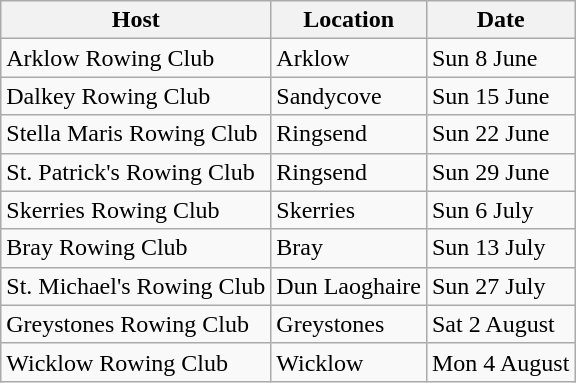<table class="wikitable" border="1">
<tr>
<th>Host</th>
<th>Location</th>
<th>Date</th>
</tr>
<tr>
<td>Arklow Rowing Club</td>
<td>Arklow</td>
<td>Sun 8 June</td>
</tr>
<tr>
<td>Dalkey Rowing Club</td>
<td>Sandycove</td>
<td>Sun 15 June</td>
</tr>
<tr>
<td>Stella Maris Rowing Club</td>
<td>Ringsend</td>
<td>Sun 22 June</td>
</tr>
<tr>
<td>St. Patrick's Rowing Club</td>
<td>Ringsend</td>
<td>Sun 29 June</td>
</tr>
<tr>
<td>Skerries Rowing Club</td>
<td>Skerries</td>
<td>Sun 6 July</td>
</tr>
<tr>
<td>Bray Rowing Club</td>
<td>Bray</td>
<td>Sun 13 July</td>
</tr>
<tr>
<td>St. Michael's Rowing Club</td>
<td>Dun Laoghaire</td>
<td>Sun 27 July</td>
</tr>
<tr>
<td>Greystones Rowing Club</td>
<td>Greystones</td>
<td>Sat 2 August</td>
</tr>
<tr>
<td>Wicklow Rowing Club</td>
<td>Wicklow</td>
<td>Mon 4 August</td>
</tr>
</table>
